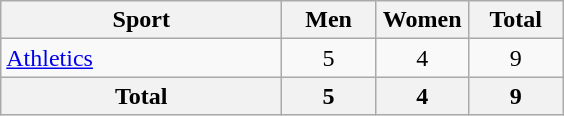<table class="wikitable sortable" style="text-align:center;">
<tr>
<th width=180>Sport</th>
<th width=55>Men</th>
<th width=55>Women</th>
<th width=55>Total</th>
</tr>
<tr>
<td align=left><a href='#'>Athletics</a></td>
<td>5</td>
<td>4</td>
<td>9</td>
</tr>
<tr>
<th>Total</th>
<th>5</th>
<th>4</th>
<th>9</th>
</tr>
</table>
